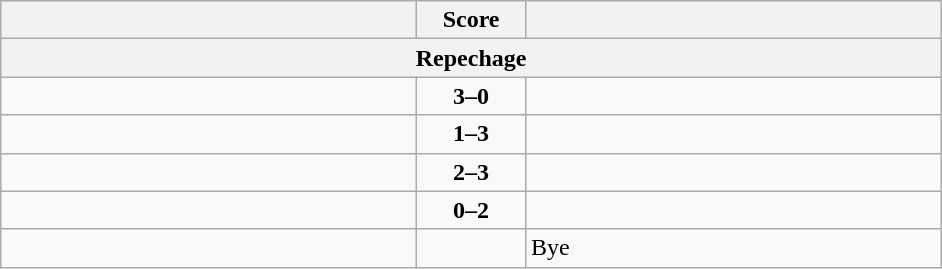<table class="wikitable" style="text-align: left;">
<tr>
<th align="right" width="270"></th>
<th width="65">Score</th>
<th align="left" width="270"></th>
</tr>
<tr>
<th colspan="3">Repechage</th>
</tr>
<tr>
<td><strong></strong></td>
<td align=center><strong>3–0</strong></td>
<td></td>
</tr>
<tr>
<td></td>
<td align=center><strong>1–3</strong></td>
<td><strong></strong></td>
</tr>
<tr>
<td></td>
<td align=center><strong>2–3</strong></td>
<td><strong></strong></td>
</tr>
<tr>
<td></td>
<td align=center><strong>0–2</strong></td>
<td><strong></strong></td>
</tr>
<tr>
<td><strong></strong></td>
<td align=center></td>
<td>Bye</td>
</tr>
</table>
